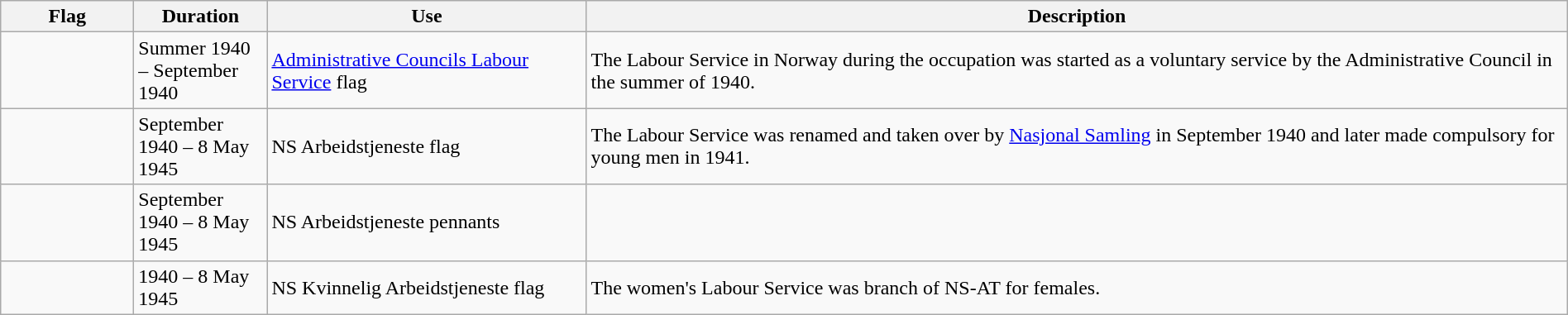<table class="wikitable" width="100%">
<tr>
<th style="width:100px;">Flag</th>
<th style="width:100px;">Duration</th>
<th style="width:250px;">Use</th>
<th style="min-width:250px">Description</th>
</tr>
<tr>
<td></td>
<td>Summer 1940 – September 1940</td>
<td><a href='#'>Administrative Councils Labour Service</a> flag</td>
<td>The Labour Service in Norway during the occupation was started as a voluntary service by the Administrative Council in the summer of 1940.</td>
</tr>
<tr>
<td></td>
<td>September 1940 – 8 May 1945</td>
<td>NS Arbeidstjeneste flag</td>
<td>The Labour Service was renamed and taken over by <a href='#'>Nasjonal Samling</a> in September 1940 and later made compulsory for young men in 1941.</td>
</tr>
<tr>
<td></td>
<td>September 1940 – 8 May 1945</td>
<td>NS Arbeidstjeneste pennants</td>
<td></td>
</tr>
<tr>
<td></td>
<td>1940 – 8 May 1945</td>
<td>NS Kvinnelig Arbeidstjeneste flag</td>
<td>The women's Labour Service was branch of NS-AT for females.</td>
</tr>
</table>
